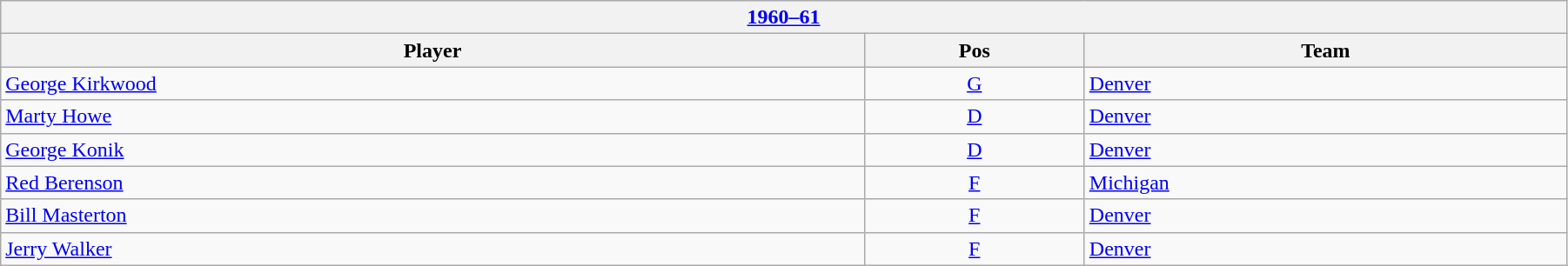<table class="wikitable" width=95%>
<tr>
<th colspan=3><a href='#'>1960–61</a></th>
</tr>
<tr>
<th>Player</th>
<th>Pos</th>
<th>Team</th>
</tr>
<tr>
<td><a href='#'>George Kirkwood</a></td>
<td align=center><a href='#'>G</a></td>
<td><a href='#'>Denver</a></td>
</tr>
<tr>
<td><a href='#'>Marty Howe</a></td>
<td align=center><a href='#'>D</a></td>
<td><a href='#'>Denver</a></td>
</tr>
<tr>
<td><a href='#'>George Konik</a></td>
<td align=center><a href='#'>D</a></td>
<td><a href='#'>Denver</a></td>
</tr>
<tr>
<td><a href='#'>Red Berenson</a></td>
<td align=center><a href='#'>F</a></td>
<td><a href='#'>Michigan</a></td>
</tr>
<tr>
<td><a href='#'>Bill Masterton</a></td>
<td align=center><a href='#'>F</a></td>
<td><a href='#'>Denver</a></td>
</tr>
<tr>
<td><a href='#'>Jerry Walker</a></td>
<td align=center><a href='#'>F</a></td>
<td><a href='#'>Denver</a></td>
</tr>
</table>
